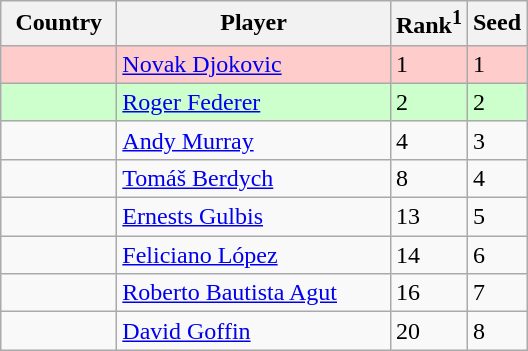<table class="wikitable">
<tr>
<th width="70">Country</th>
<th width="175">Player</th>
<th>Rank<sup>1</sup></th>
<th>Seed</th>
</tr>
<tr style="background:#fcc;">
<td></td>
<td><a href='#'>Novak Djokovic</a></td>
<td>1</td>
<td>1</td>
</tr>
<tr style="background:#cfc;">
<td></td>
<td><a href='#'>Roger Federer</a></td>
<td>2</td>
<td>2</td>
</tr>
<tr>
<td></td>
<td><a href='#'>Andy Murray</a></td>
<td>4</td>
<td>3</td>
</tr>
<tr>
<td></td>
<td><a href='#'>Tomáš Berdych</a></td>
<td>8</td>
<td>4</td>
</tr>
<tr>
<td></td>
<td><a href='#'>Ernests Gulbis</a></td>
<td>13</td>
<td>5</td>
</tr>
<tr>
<td></td>
<td><a href='#'>Feliciano López</a></td>
<td>14</td>
<td>6</td>
</tr>
<tr>
<td></td>
<td><a href='#'>Roberto Bautista Agut</a></td>
<td>16</td>
<td>7</td>
</tr>
<tr>
<td></td>
<td><a href='#'>David Goffin</a></td>
<td>20</td>
<td>8</td>
</tr>
</table>
